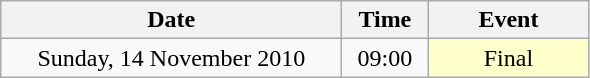<table class = "wikitable" style="text-align:center;">
<tr>
<th width=220>Date</th>
<th width=50>Time</th>
<th width=100>Event</th>
</tr>
<tr>
<td>Sunday, 14 November 2010</td>
<td>09:00</td>
<td bgcolor=ffffcc>Final</td>
</tr>
</table>
